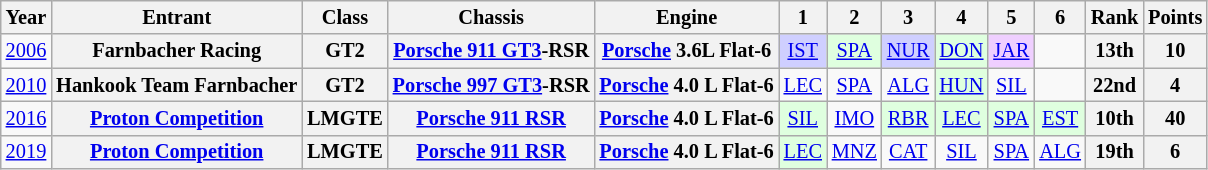<table class="wikitable" style="text-align:center; font-size:85%">
<tr>
<th>Year</th>
<th>Entrant</th>
<th>Class</th>
<th>Chassis</th>
<th>Engine</th>
<th>1</th>
<th>2</th>
<th>3</th>
<th>4</th>
<th>5</th>
<th>6</th>
<th>Rank</th>
<th>Points</th>
</tr>
<tr>
<td><a href='#'>2006</a></td>
<th nowrap>Farnbacher Racing</th>
<th>GT2</th>
<th nowrap><a href='#'>Porsche 911 GT3</a>-RSR</th>
<th nowrap><a href='#'>Porsche</a> 3.6L Flat-6</th>
<td style="background:#cfcfff;"><a href='#'>IST</a><br></td>
<td style="background:#DFFFDF;"><a href='#'>SPA</a><br></td>
<td style="background:#cfcfff;"><a href='#'>NUR</a><br></td>
<td style="background:#DFFFDF;"><a href='#'>DON</a><br></td>
<td style="background:#EFCFFF;"><a href='#'>JAR</a><br></td>
<td></td>
<th>13th</th>
<th>10</th>
</tr>
<tr>
<td><a href='#'>2010</a></td>
<th nowrap>Hankook Team Farnbacher</th>
<th>GT2</th>
<th nowrap><a href='#'>Porsche 997 GT3</a>-RSR</th>
<th nowrap><a href='#'>Porsche</a> 4.0 L Flat-6</th>
<td style="background:#;"><a href='#'>LEC</a><br></td>
<td style="background:#;"><a href='#'>SPA</a><br></td>
<td style="background:#;"><a href='#'>ALG</a><br></td>
<td style="background:#DFFFDF;"><a href='#'>HUN</a><br></td>
<td style="background:#;"><a href='#'>SIL</a><br></td>
<td></td>
<th>22nd</th>
<th>4</th>
</tr>
<tr>
<td><a href='#'>2016</a></td>
<th nowrap><a href='#'>Proton Competition</a></th>
<th>LMGTE</th>
<th nowrap><a href='#'>Porsche 911 RSR</a></th>
<th nowrap><a href='#'>Porsche</a> 4.0 L Flat-6</th>
<td style="background:#DFFFDF;"><a href='#'>SIL</a><br></td>
<td style="background:#;"><a href='#'>IMO</a><br></td>
<td style="background:#DFFFDF;"><a href='#'>RBR</a><br></td>
<td style="background:#DFFFDF;"><a href='#'>LEC</a><br></td>
<td style="background:#DFFFDF;"><a href='#'>SPA</a><br></td>
<td style="background:#DFFFDF;"><a href='#'>EST</a><br></td>
<th>10th</th>
<th>40</th>
</tr>
<tr>
<td><a href='#'>2019</a></td>
<th nowrap><a href='#'>Proton Competition</a></th>
<th>LMGTE</th>
<th nowrap><a href='#'>Porsche 911 RSR</a></th>
<th nowrap><a href='#'>Porsche</a> 4.0 L Flat-6</th>
<td style="background:#DFFFDF;"><a href='#'>LEC</a><br></td>
<td style="background:#;"><a href='#'>MNZ</a><br></td>
<td><a href='#'>CAT</a></td>
<td style="background:#;"><a href='#'>SIL</a><br></td>
<td style="background:#;"><a href='#'>SPA</a><br></td>
<td style="background:#;"><a href='#'>ALG</a><br></td>
<th>19th</th>
<th>6</th>
</tr>
</table>
